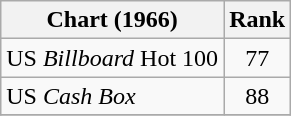<table class="wikitable">
<tr>
<th>Chart (1966)</th>
<th style="text-align:center;">Rank</th>
</tr>
<tr>
<td>US <em>Billboard</em> Hot 100</td>
<td style="text-align:center;">77</td>
</tr>
<tr>
<td>US <em>Cash Box</em></td>
<td style="text-align:center;">88</td>
</tr>
<tr>
</tr>
</table>
